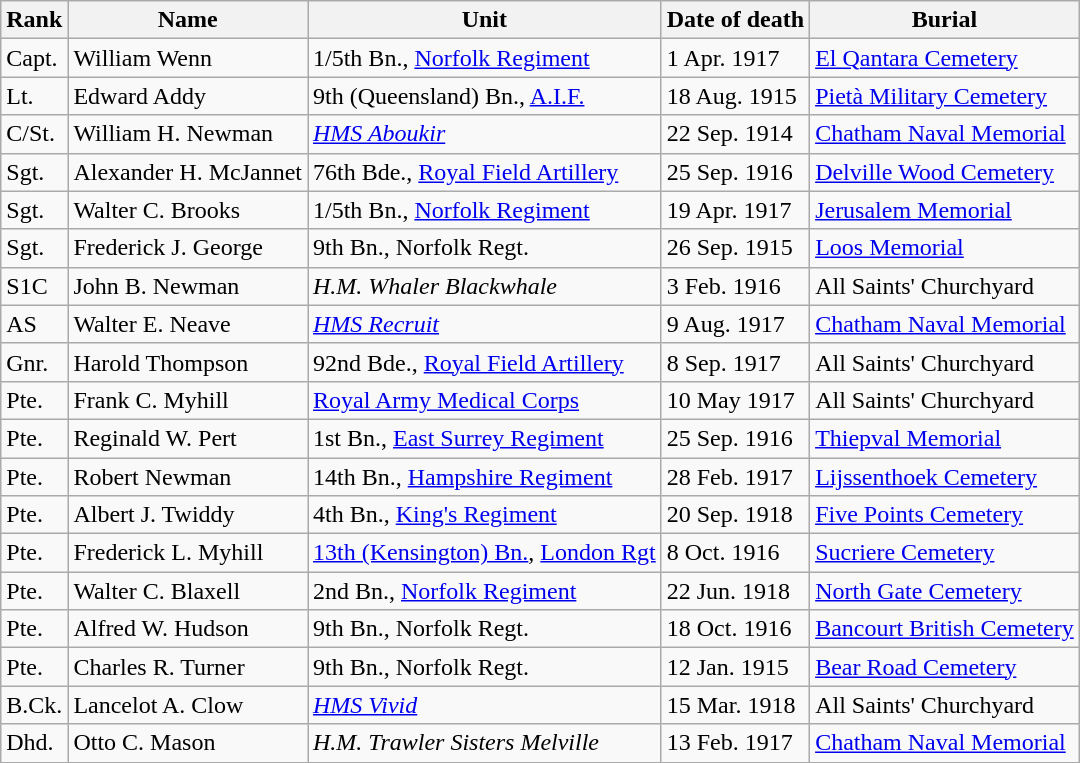<table class="wikitable">
<tr>
<th>Rank</th>
<th>Name</th>
<th>Unit</th>
<th>Date of death</th>
<th>Burial</th>
</tr>
<tr>
<td>Capt.</td>
<td>William Wenn</td>
<td>1/5th Bn., <a href='#'>Norfolk Regiment</a></td>
<td>1 Apr. 1917</td>
<td><a href='#'>El Qantara Cemetery</a></td>
</tr>
<tr>
<td>Lt.</td>
<td>Edward Addy</td>
<td>9th (Queensland) Bn., <a href='#'>A.I.F.</a></td>
<td>18 Aug. 1915</td>
<td><a href='#'>Pietà Military Cemetery</a></td>
</tr>
<tr>
<td>C/St.</td>
<td>William H. Newman</td>
<td><a href='#'><em>HMS Aboukir</em></a></td>
<td>22 Sep. 1914</td>
<td><a href='#'>Chatham Naval Memorial</a></td>
</tr>
<tr>
<td>Sgt.</td>
<td>Alexander H. McJannet</td>
<td>76th Bde., <a href='#'>Royal Field Artillery</a></td>
<td>25 Sep. 1916</td>
<td><a href='#'>Delville Wood Cemetery</a></td>
</tr>
<tr>
<td>Sgt.</td>
<td>Walter C. Brooks</td>
<td>1/5th Bn., <a href='#'>Norfolk Regiment</a></td>
<td>19 Apr. 1917</td>
<td><a href='#'>Jerusalem Memorial</a></td>
</tr>
<tr>
<td>Sgt.</td>
<td>Frederick J. George</td>
<td>9th Bn., Norfolk Regt.</td>
<td>26 Sep. 1915</td>
<td><a href='#'>Loos Memorial</a></td>
</tr>
<tr>
<td>S1C</td>
<td>John B. Newman</td>
<td><em>H.M. Whaler Blackwhale</em></td>
<td>3 Feb. 1916</td>
<td>All Saints' Churchyard</td>
</tr>
<tr>
<td>AS</td>
<td>Walter E. Neave</td>
<td><a href='#'><em>HMS Recruit</em></a></td>
<td>9 Aug. 1917</td>
<td><a href='#'>Chatham Naval Memorial</a></td>
</tr>
<tr>
<td>Gnr.</td>
<td>Harold Thompson</td>
<td>92nd Bde., <a href='#'>Royal Field Artillery</a></td>
<td>8 Sep. 1917</td>
<td>All Saints' Churchyard</td>
</tr>
<tr>
<td>Pte.</td>
<td>Frank C. Myhill</td>
<td><a href='#'>Royal Army Medical Corps</a></td>
<td>10 May 1917</td>
<td>All Saints' Churchyard</td>
</tr>
<tr>
<td>Pte.</td>
<td>Reginald W. Pert</td>
<td>1st Bn., <a href='#'>East Surrey Regiment</a></td>
<td>25 Sep. 1916</td>
<td><a href='#'>Thiepval Memorial</a></td>
</tr>
<tr>
<td>Pte.</td>
<td>Robert Newman</td>
<td>14th Bn., <a href='#'>Hampshire Regiment</a></td>
<td>28 Feb. 1917</td>
<td><a href='#'>Lijssenthoek Cemetery</a></td>
</tr>
<tr>
<td>Pte.</td>
<td>Albert J. Twiddy</td>
<td>4th Bn., <a href='#'>King's Regiment</a></td>
<td>20 Sep. 1918</td>
<td><a href='#'>Five Points Cemetery</a></td>
</tr>
<tr>
<td>Pte.</td>
<td>Frederick L. Myhill</td>
<td><a href='#'>13th (Kensington) Bn.</a>, <a href='#'>London Rgt</a></td>
<td>8 Oct. 1916</td>
<td><a href='#'>Sucriere Cemetery</a></td>
</tr>
<tr>
<td>Pte.</td>
<td>Walter C. Blaxell</td>
<td>2nd Bn., <a href='#'>Norfolk Regiment</a></td>
<td>22 Jun. 1918</td>
<td><a href='#'>North Gate Cemetery</a></td>
</tr>
<tr>
<td>Pte.</td>
<td>Alfred W. Hudson</td>
<td>9th Bn., Norfolk Regt.</td>
<td>18 Oct. 1916</td>
<td><a href='#'>Bancourt British Cemetery</a></td>
</tr>
<tr>
<td>Pte.</td>
<td>Charles R. Turner</td>
<td>9th Bn., Norfolk Regt.</td>
<td>12 Jan. 1915</td>
<td><a href='#'>Bear Road Cemetery</a></td>
</tr>
<tr>
<td>B.Ck.</td>
<td>Lancelot A. Clow</td>
<td><a href='#'><em>HMS Vivid</em></a></td>
<td>15 Mar. 1918</td>
<td>All Saints' Churchyard</td>
</tr>
<tr>
<td>Dhd.</td>
<td>Otto C. Mason</td>
<td><em>H.M. Trawler Sisters Melville</em></td>
<td>13 Feb. 1917</td>
<td><a href='#'>Chatham Naval Memorial</a></td>
</tr>
</table>
